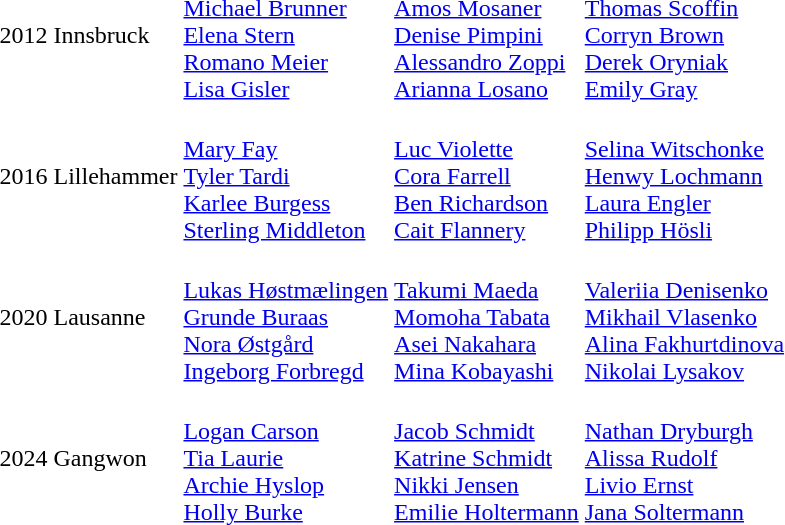<table>
<tr>
<td>2012 Innsbruck<br></td>
<td><br><a href='#'>Michael Brunner</a><br><a href='#'>Elena Stern</a><br><a href='#'>Romano Meier</a><br><a href='#'>Lisa Gisler</a></td>
<td><br><a href='#'>Amos Mosaner</a><br><a href='#'>Denise Pimpini</a><br><a href='#'>Alessandro Zoppi</a><br><a href='#'>Arianna Losano</a></td>
<td><br><a href='#'>Thomas Scoffin</a><br><a href='#'>Corryn Brown</a><br><a href='#'>Derek Oryniak</a><br><a href='#'>Emily Gray</a></td>
</tr>
<tr>
<td>2016 Lillehammer<br></td>
<td><br><a href='#'>Mary Fay</a><br><a href='#'>Tyler Tardi</a><br><a href='#'>Karlee Burgess</a><br><a href='#'>Sterling Middleton</a></td>
<td><br><a href='#'>Luc Violette</a><br><a href='#'>Cora Farrell</a><br><a href='#'>Ben Richardson</a><br><a href='#'>Cait Flannery</a></td>
<td><br><a href='#'>Selina Witschonke</a><br><a href='#'>Henwy Lochmann</a><br><a href='#'>Laura Engler</a><br><a href='#'>Philipp Hösli</a></td>
</tr>
<tr>
<td>2020 Lausanne<br></td>
<td><br><a href='#'>Lukas Høstmælingen</a><br><a href='#'>Grunde Buraas</a><br><a href='#'>Nora Østgård</a><br><a href='#'>Ingeborg Forbregd</a></td>
<td><br><a href='#'>Takumi Maeda</a><br><a href='#'>Momoha Tabata</a><br><a href='#'>Asei Nakahara</a><br><a href='#'>Mina Kobayashi</a></td>
<td><br><a href='#'>Valeriia Denisenko</a><br><a href='#'>Mikhail Vlasenko</a><br><a href='#'>Alina Fakhurtdinova</a><br><a href='#'>Nikolai Lysakov</a></td>
</tr>
<tr>
<td>2024 Gangwon<br></td>
<td><br><a href='#'>Logan Carson</a><br><a href='#'>Tia Laurie</a><br><a href='#'>Archie Hyslop</a><br><a href='#'>Holly Burke</a></td>
<td><br><a href='#'>Jacob Schmidt</a><br><a href='#'>Katrine Schmidt</a><br><a href='#'>Nikki Jensen</a><br><a href='#'>Emilie Holtermann</a></td>
<td><br><a href='#'>Nathan Dryburgh</a><br><a href='#'>Alissa Rudolf</a><br><a href='#'>Livio Ernst</a><br><a href='#'>Jana Soltermann</a></td>
</tr>
</table>
